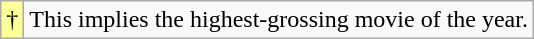<table class="wikitable">
<tr>
<td style="background-color:#FFFF99">†</td>
<td>This implies the highest-grossing movie of the year.</td>
</tr>
</table>
